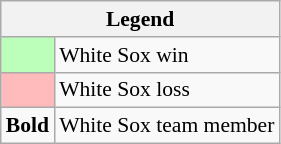<table class="wikitable" style="font-size:90%">
<tr>
<th colspan="2">Legend</th>
</tr>
<tr>
<td style="background:#bfb;"> </td>
<td>White Sox win</td>
</tr>
<tr>
<td style="background:#fbb;"> </td>
<td>White Sox loss</td>
</tr>
<tr>
<td><strong>Bold</strong></td>
<td>White Sox team member</td>
</tr>
</table>
